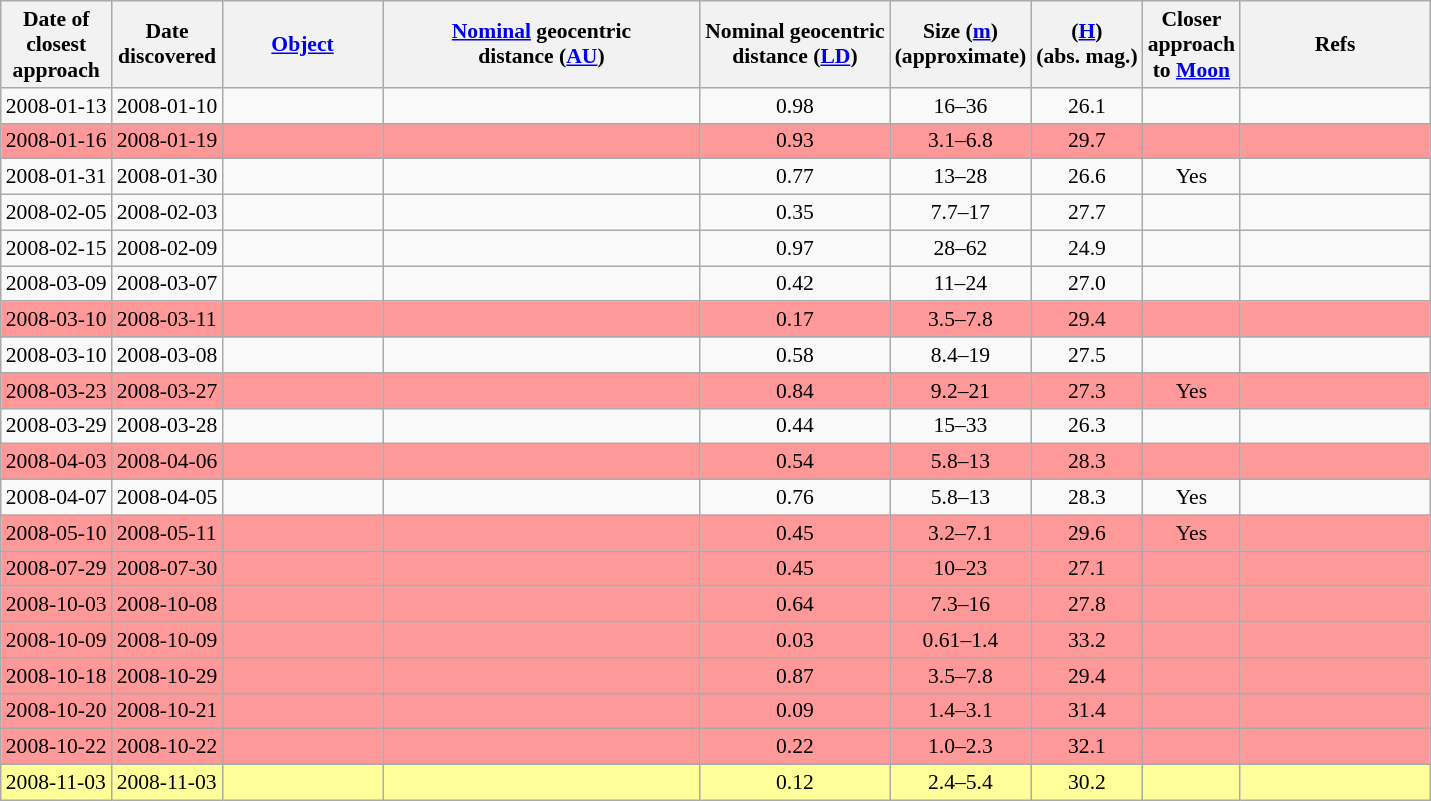<table class="wikitable sortable" style="font-size: 0.9em;">
<tr>
<th>Date of<br>closest<br>approach</th>
<th>Date<br>discovered</th>
<th width=100><a href='#'>Object</a></th>
<th width=205 data-sort-type="number"><a href='#'>Nominal</a> geocentric<br>distance (<a href='#'>AU</a>)</th>
<th data-sort-type="number">Nominal geocentric<br>distance (<a href='#'>LD</a>)</th>
<th data-sort-type="number">Size (<a href='#'>m</a>)<br>(approximate)</th>
<th data-sort-type="number">(<a href='#'>H</a>)<br>(abs. mag.)</th>
<th>Closer<br>approach<br>to <a href='#'>Moon</a></th>
<th width=120>Refs</th>
</tr>
<tr>
<td>2008-01-13</td>
<td>2008-01-10</td>
<td></td>
<td></td>
<td align=center>0.98</td>
<td align=center>16–36</td>
<td align=center>26.1</td>
<td align=center></td>
<td></td>
</tr>
<tr bgcolor="#ff9999">
<td>2008-01-16</td>
<td>2008-01-19</td>
<td></td>
<td></td>
<td align=center>0.93</td>
<td align=center>3.1–6.8</td>
<td align=center>29.7</td>
<td align=center></td>
<td></td>
</tr>
<tr>
<td>2008-01-31</td>
<td>2008-01-30</td>
<td></td>
<td></td>
<td align=center>0.77</td>
<td align=center>13–28</td>
<td align=center>26.6</td>
<td align=center>Yes</td>
<td></td>
</tr>
<tr>
<td>2008-02-05</td>
<td>2008-02-03</td>
<td></td>
<td></td>
<td align=center>0.35</td>
<td align=center>7.7–17</td>
<td align=center>27.7</td>
<td align=center></td>
<td></td>
</tr>
<tr>
<td>2008-02-15</td>
<td>2008-02-09</td>
<td></td>
<td></td>
<td align=center>0.97</td>
<td align=center>28–62</td>
<td align=center>24.9</td>
<td align=center></td>
<td></td>
</tr>
<tr>
<td>2008-03-09</td>
<td>2008-03-07</td>
<td></td>
<td></td>
<td align=center>0.42</td>
<td align=center>11–24</td>
<td align=center>27.0</td>
<td align=center></td>
<td></td>
</tr>
<tr bgcolor="#ff9999">
<td>2008-03-10</td>
<td>2008-03-11</td>
<td></td>
<td></td>
<td align=center>0.17</td>
<td align=center>3.5–7.8</td>
<td align=center>29.4</td>
<td align=center></td>
<td></td>
</tr>
<tr>
<td>2008-03-10</td>
<td>2008-03-08</td>
<td></td>
<td></td>
<td align=center>0.58</td>
<td align=center>8.4–19</td>
<td align=center>27.5</td>
<td align=center></td>
<td></td>
</tr>
<tr bgcolor="#ff9999">
<td>2008-03-23</td>
<td>2008-03-27</td>
<td></td>
<td></td>
<td align=center>0.84</td>
<td align=center>9.2–21</td>
<td align=center>27.3</td>
<td align=center>Yes</td>
<td></td>
</tr>
<tr>
<td>2008-03-29</td>
<td>2008-03-28</td>
<td></td>
<td></td>
<td align=center>0.44</td>
<td align=center>15–33</td>
<td align=center>26.3</td>
<td align=center></td>
<td></td>
</tr>
<tr bgcolor="#ff9999">
<td>2008-04-03</td>
<td>2008-04-06</td>
<td></td>
<td></td>
<td align=center>0.54</td>
<td align=center>5.8–13</td>
<td align=center>28.3</td>
<td align=center></td>
<td></td>
</tr>
<tr>
<td>2008-04-07</td>
<td>2008-04-05</td>
<td></td>
<td></td>
<td align=center>0.76</td>
<td align=center>5.8–13</td>
<td align=center>28.3</td>
<td align=center>Yes</td>
<td></td>
</tr>
<tr bgcolor="#ff9999">
<td>2008-05-10</td>
<td>2008-05-11</td>
<td></td>
<td></td>
<td align=center>0.45</td>
<td align=center>3.2–7.1</td>
<td align=center>29.6</td>
<td align=center>Yes</td>
<td></td>
</tr>
<tr bgcolor="#ff9999">
<td>2008-07-29</td>
<td>2008-07-30</td>
<td></td>
<td></td>
<td align=center>0.45</td>
<td align=center>10–23</td>
<td align=center>27.1</td>
<td align=center></td>
<td></td>
</tr>
<tr bgcolor="#ff9999">
<td>2008-10-03</td>
<td>2008-10-08</td>
<td></td>
<td></td>
<td align=center>0.64</td>
<td align=center>7.3–16</td>
<td align=center>27.8</td>
<td align=center></td>
<td></td>
</tr>
<tr bgcolor="#ff9999">
<td>2008-10-09</td>
<td>2008-10-09</td>
<td></td>
<td></td>
<td align=center>0.03</td>
<td align=center>0.61–1.4</td>
<td align=center>33.2</td>
<td align=center></td>
<td></td>
</tr>
<tr bgcolor="#ff9999">
<td>2008-10-18</td>
<td>2008-10-29</td>
<td></td>
<td></td>
<td align=center>0.87</td>
<td align=center>3.5–7.8</td>
<td align=center>29.4</td>
<td align=center></td>
<td></td>
</tr>
<tr bgcolor="#ff9999">
<td>2008-10-20</td>
<td>2008-10-21</td>
<td></td>
<td></td>
<td align=center>0.09</td>
<td align=center>1.4–3.1</td>
<td align=center>31.4</td>
<td align=center></td>
<td></td>
</tr>
<tr bgcolor="#ff9999">
<td>2008-10-22</td>
<td>2008-10-22</td>
<td></td>
<td></td>
<td align=center>0.22</td>
<td align=center>1.0–2.3</td>
<td align=center>32.1</td>
<td align=center></td>
<td></td>
</tr>
<tr bgcolor="#ffff99">
<td>2008-11-03</td>
<td>2008-11-03</td>
<td></td>
<td></td>
<td align=center>0.12</td>
<td align=center>2.4–5.4</td>
<td align=center>30.2</td>
<td align=center></td>
<td></td>
</tr>
</table>
